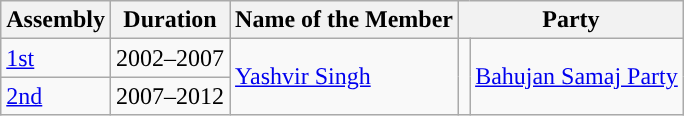<table class="wikitable sortable">
<tr>
<th>Assembly</th>
<th>Duration</th>
<th>Name of the Member</th>
<th colspan=2>Party</th>
</tr>
<tr>
<td><a href='#'>1st</a></td>
<td>2002–2007</td>
<td rowspan=2><a href='#'>Yashvir Singh</a></td>
<td rowspan=2 style="background:"></td>
<td rowspan=2><a href='#'>Bahujan Samaj Party</a></td>
</tr>
<tr>
<td><a href='#'>2nd</a></td>
<td>2007–2012</td>
</tr>
</table>
